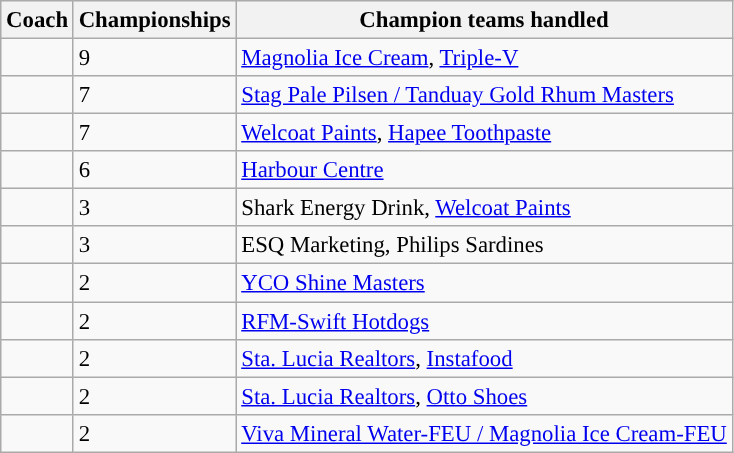<table class="wikitable sortable" style="font-size: 95%">
<tr bgcolor="#efefef">
<th>Coach</th>
<th>Championships</th>
<th>Champion teams handled</th>
</tr>
<tr>
<td align=left style="background:"></td>
<td>9</td>
<td><a href='#'>Magnolia Ice Cream</a>, <a href='#'>Triple-V</a></td>
</tr>
<tr>
<td align=left style="background:"></td>
<td>7</td>
<td><a href='#'>Stag Pale Pilsen / Tanduay Gold Rhum Masters</a></td>
</tr>
<tr>
<td align=left style="background:"></td>
<td>7</td>
<td><a href='#'>Welcoat Paints</a>, <a href='#'>Hapee Toothpaste</a></td>
</tr>
<tr>
<td align=left style="background:"></td>
<td>6</td>
<td><a href='#'>Harbour Centre</a></td>
</tr>
<tr>
<td align=left style="background:"></td>
<td>3</td>
<td>Shark Energy Drink, <a href='#'>Welcoat Paints</a></td>
</tr>
<tr>
<td align=left style="background:"></td>
<td>3</td>
<td>ESQ Marketing, Philips Sardines</td>
</tr>
<tr>
<td align=left style="background:"></td>
<td>2</td>
<td><a href='#'>YCO Shine Masters</a></td>
</tr>
<tr>
<td align=left style="background:"></td>
<td>2</td>
<td><a href='#'>RFM-Swift Hotdogs</a></td>
</tr>
<tr>
<td align=left style="background:"></td>
<td>2</td>
<td><a href='#'>Sta. Lucia Realtors</a>, <a href='#'>Instafood</a></td>
</tr>
<tr>
<td align=left style="background:"></td>
<td>2</td>
<td><a href='#'>Sta. Lucia Realtors</a>, <a href='#'>Otto Shoes</a></td>
</tr>
<tr>
<td align=left style="background:"></td>
<td>2</td>
<td><a href='#'>Viva Mineral Water-FEU / Magnolia Ice Cream-FEU</a></td>
</tr>
</table>
